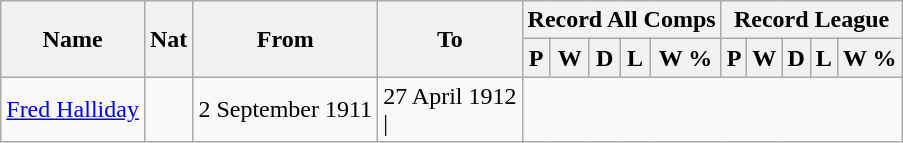<table class="wikitable" style="text-align: center">
<tr>
<th rowspan="2">Name</th>
<th rowspan="2">Nat</th>
<th rowspan="2">From</th>
<th rowspan="2">To</th>
<th colspan="5">Record All Comps</th>
<th colspan="5">Record League</th>
</tr>
<tr>
<th>P</th>
<th>W</th>
<th>D</th>
<th>L</th>
<th>W %</th>
<th>P</th>
<th>W</th>
<th>D</th>
<th>L</th>
<th>W %</th>
</tr>
<tr>
<td align=left><a href='#'>Fred Halliday</a></td>
<td></td>
<td align=left>2 September 1911</td>
<td align=left>27 April 1912<br>|</td>
</tr>
</table>
